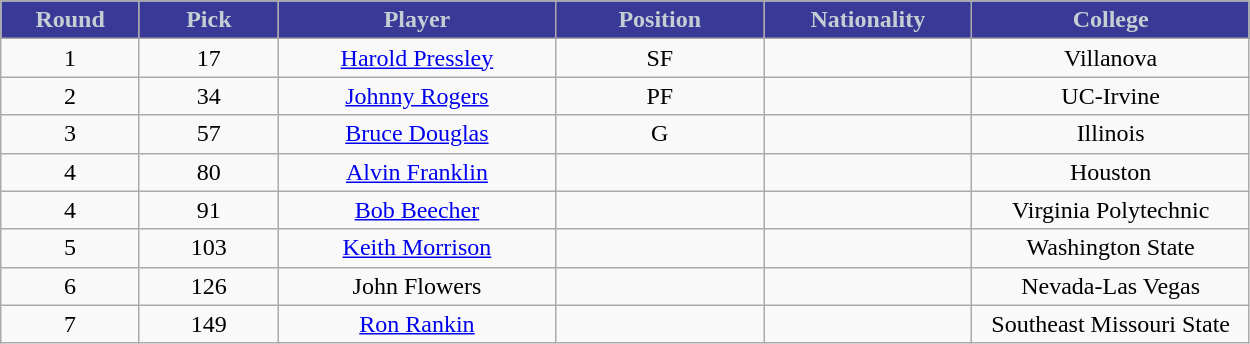<table class="wikitable sortable sortable">
<tr>
<th style="background:#393997; color:#c5ced4" width="10%">Round</th>
<th style="background:#393997; color:#c5ced4" width="10%">Pick</th>
<th style="background:#393997; color:#c5ced4" width="20%">Player</th>
<th style="background:#393997; color:#c5ced4" width="15%">Position</th>
<th style="background:#393997; color:#c5ced4" width="15%">Nationality</th>
<th style="background:#393997; color:#c5ced4" width="20%">College</th>
</tr>
<tr style="text-align: center">
<td>1</td>
<td>17</td>
<td><a href='#'>Harold Pressley</a></td>
<td>SF</td>
<td></td>
<td>Villanova</td>
</tr>
<tr style="text-align: center">
<td>2</td>
<td>34</td>
<td><a href='#'>Johnny Rogers</a></td>
<td>PF</td>
<td></td>
<td>UC-Irvine</td>
</tr>
<tr style="text-align: center">
<td>3</td>
<td>57</td>
<td><a href='#'>Bruce Douglas</a></td>
<td>G</td>
<td></td>
<td>Illinois</td>
</tr>
<tr style="text-align: center">
<td>4</td>
<td>80</td>
<td><a href='#'>Alvin Franklin</a></td>
<td></td>
<td></td>
<td>Houston</td>
</tr>
<tr style="text-align: center">
<td>4</td>
<td>91</td>
<td><a href='#'>Bob Beecher</a></td>
<td></td>
<td></td>
<td>Virginia Polytechnic</td>
</tr>
<tr style="text-align: center">
<td>5</td>
<td>103</td>
<td><a href='#'>Keith Morrison</a></td>
<td></td>
<td></td>
<td>Washington State</td>
</tr>
<tr style="text-align: center">
<td>6</td>
<td>126</td>
<td>John Flowers</td>
<td></td>
<td></td>
<td>Nevada-Las Vegas</td>
</tr>
<tr style="text-align: center">
<td>7</td>
<td>149</td>
<td><a href='#'>Ron Rankin</a></td>
<td></td>
<td></td>
<td>Southeast Missouri State</td>
</tr>
</table>
